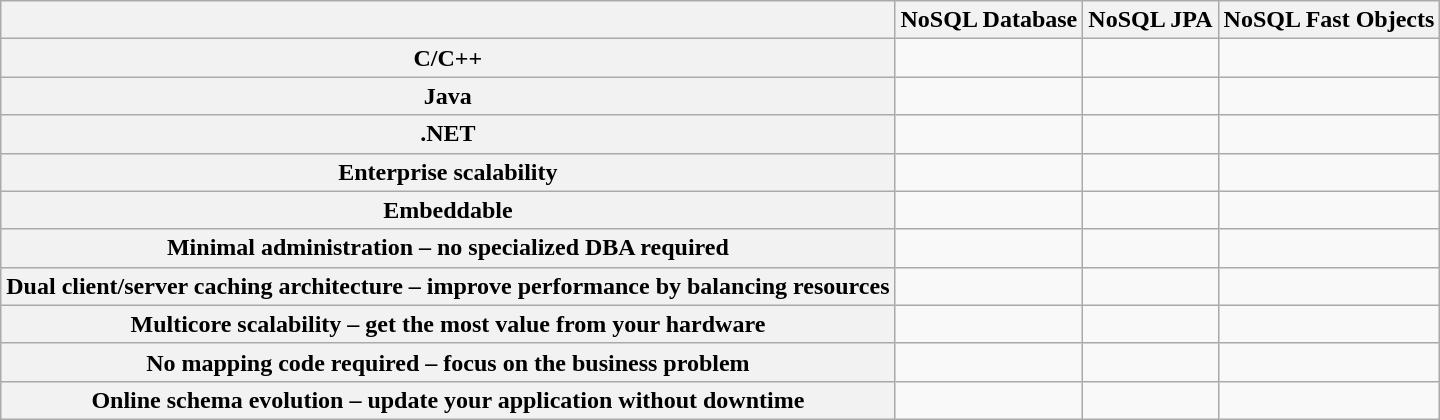<table class="wikitable sortable">
<tr>
<th></th>
<th>NoSQL Database</th>
<th>NoSQL JPA</th>
<th>NoSQL Fast Objects</th>
</tr>
<tr>
<th>C/C++</th>
<td></td>
<td></td>
<td></td>
</tr>
<tr>
<th>Java</th>
<td></td>
<td></td>
<td></td>
</tr>
<tr>
<th>.NET</th>
<td></td>
<td></td>
<td></td>
</tr>
<tr>
<th>Enterprise scalability</th>
<td></td>
<td></td>
<td></td>
</tr>
<tr>
<th>Embeddable</th>
<td></td>
<td></td>
<td></td>
</tr>
<tr>
<th>Minimal administration – no specialized DBA required</th>
<td></td>
<td></td>
<td></td>
</tr>
<tr>
<th>Dual client/server caching architecture – improve performance by balancing resources</th>
<td></td>
<td></td>
<td></td>
</tr>
<tr>
<th>Multicore scalability – get the most value from your hardware</th>
<td></td>
<td></td>
<td></td>
</tr>
<tr>
<th>No mapping code required – focus on the business problem</th>
<td></td>
<td></td>
<td></td>
</tr>
<tr>
<th>Online schema evolution – update your application without downtime</th>
<td></td>
<td></td>
<td></td>
</tr>
</table>
